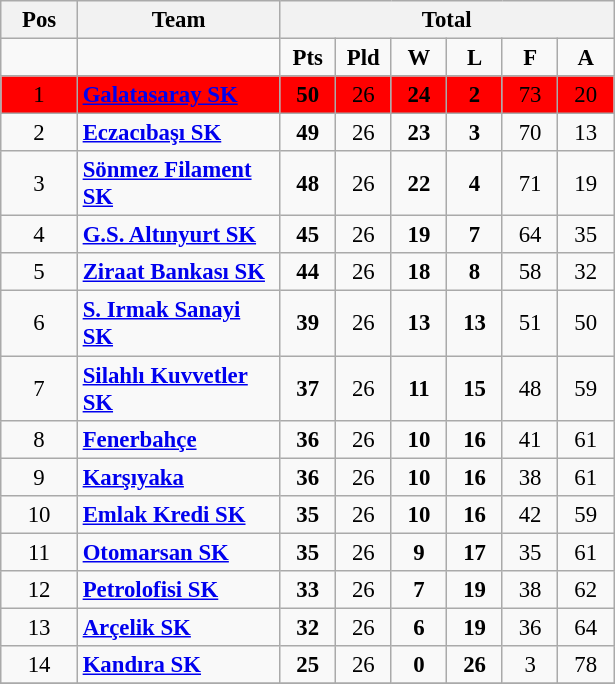<table class="wikitable" style="text-align: center; font-size:95%">
<tr>
<th width="44">Pos</th>
<th width="128">Team</th>
<th colspan=7>Total</th>
</tr>
<tr>
<td></td>
<td></td>
<td width="30"><strong>Pts</strong></td>
<td width="30"><strong>Pld</strong></td>
<td width="30"><strong>W</strong></td>
<td width="30"><strong>L</strong></td>
<td width="30"><strong>F</strong></td>
<td width="30"><strong>A</strong></td>
</tr>
<tr bgcolor="Red">
<td>1</td>
<td align="left"><strong><a href='#'>Galatasaray SK</a></strong></td>
<td><strong>50</strong></td>
<td>26</td>
<td><strong>24</strong></td>
<td><strong>2</strong></td>
<td>73</td>
<td>20</td>
</tr>
<tr>
<td>2</td>
<td align="left"><strong><a href='#'>Eczacıbaşı SK</a></strong></td>
<td><strong>49</strong></td>
<td>26</td>
<td><strong>23</strong></td>
<td><strong>3</strong></td>
<td>70</td>
<td>13</td>
</tr>
<tr>
<td>3</td>
<td align="left"><strong><a href='#'>Sönmez Filament SK</a></strong></td>
<td><strong>48</strong></td>
<td>26</td>
<td><strong>22</strong></td>
<td><strong>4</strong></td>
<td>71</td>
<td>19</td>
</tr>
<tr>
<td>4</td>
<td align="left"><strong><a href='#'>G.S. Altınyurt SK</a></strong></td>
<td><strong>45</strong></td>
<td>26</td>
<td><strong>19</strong></td>
<td><strong>7</strong></td>
<td>64</td>
<td>35</td>
</tr>
<tr>
<td>5</td>
<td align="left"><strong><a href='#'>Ziraat Bankası SK</a></strong></td>
<td><strong>44</strong></td>
<td>26</td>
<td><strong>18</strong></td>
<td><strong>8</strong></td>
<td>58</td>
<td>32</td>
</tr>
<tr>
<td>6</td>
<td align="left"><strong><a href='#'>S. Irmak Sanayi SK</a></strong></td>
<td><strong>39</strong></td>
<td>26</td>
<td><strong>13</strong></td>
<td><strong>13</strong></td>
<td>51</td>
<td>50</td>
</tr>
<tr>
<td>7</td>
<td align="left"><strong><a href='#'>Silahlı Kuvvetler SK</a></strong></td>
<td><strong>37</strong></td>
<td>26</td>
<td><strong>11</strong></td>
<td><strong>15</strong></td>
<td>48</td>
<td>59</td>
</tr>
<tr>
<td>8</td>
<td align="left"><strong><a href='#'>Fenerbahçe</a></strong></td>
<td><strong>36</strong></td>
<td>26</td>
<td><strong>10</strong></td>
<td><strong>16</strong></td>
<td>41</td>
<td>61</td>
</tr>
<tr>
<td>9</td>
<td align="left"><strong><a href='#'>Karşıyaka</a></strong></td>
<td><strong>36</strong></td>
<td>26</td>
<td><strong>10</strong></td>
<td><strong>16</strong></td>
<td>38</td>
<td>61</td>
</tr>
<tr>
<td>10</td>
<td align="left"><strong><a href='#'>Emlak Kredi SK</a></strong></td>
<td><strong>35</strong></td>
<td>26</td>
<td><strong>10</strong></td>
<td><strong>16</strong></td>
<td>42</td>
<td>59</td>
</tr>
<tr>
<td>11</td>
<td align="left"><strong><a href='#'>Otomarsan SK</a></strong></td>
<td><strong>35</strong></td>
<td>26</td>
<td><strong>9</strong></td>
<td><strong>17</strong></td>
<td>35</td>
<td>61</td>
</tr>
<tr>
<td>12</td>
<td align="left"><strong><a href='#'>Petrolofisi SK</a></strong></td>
<td><strong>33</strong></td>
<td>26</td>
<td><strong>7</strong></td>
<td><strong>19</strong></td>
<td>38</td>
<td>62</td>
</tr>
<tr>
<td>13</td>
<td align="left"><strong><a href='#'>Arçelik SK</a></strong></td>
<td><strong>32</strong></td>
<td>26</td>
<td><strong>6</strong></td>
<td><strong>19</strong></td>
<td>36</td>
<td>64</td>
</tr>
<tr>
<td>14</td>
<td align="left"><strong><a href='#'>Kandıra SK</a></strong></td>
<td><strong>25</strong></td>
<td>26</td>
<td><strong>0</strong></td>
<td><strong>26</strong></td>
<td>3</td>
<td>78</td>
</tr>
<tr>
</tr>
</table>
